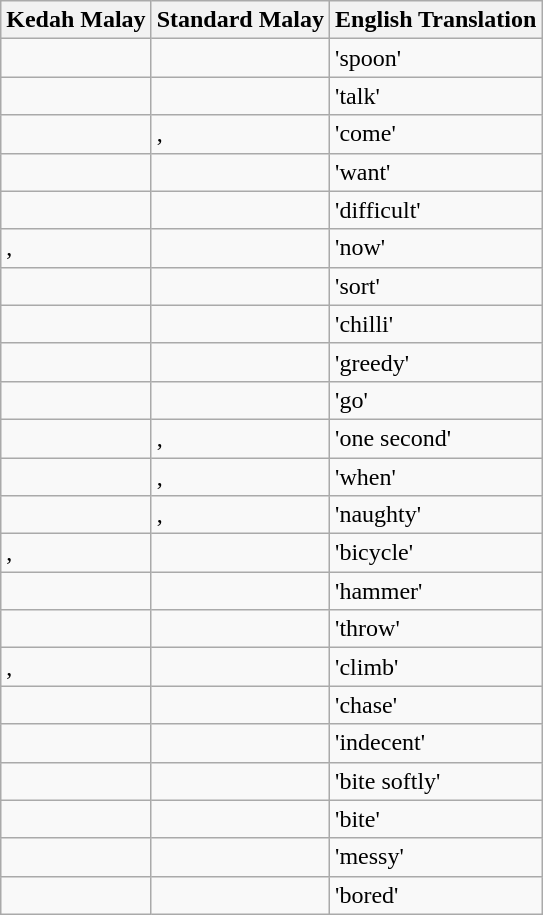<table class="wikitable">
<tr>
<th>Kedah Malay</th>
<th>Standard Malay</th>
<th>English Translation</th>
</tr>
<tr>
<td></td>
<td></td>
<td>'spoon'</td>
</tr>
<tr>
<td></td>
<td></td>
<td>'talk'</td>
</tr>
<tr>
<td></td>
<td>, </td>
<td>'come'</td>
</tr>
<tr>
<td></td>
<td></td>
<td>'want'</td>
</tr>
<tr>
<td></td>
<td></td>
<td>'difficult'</td>
</tr>
<tr>
<td>, </td>
<td></td>
<td>'now'</td>
</tr>
<tr>
<td></td>
<td></td>
<td>'sort'</td>
</tr>
<tr>
<td></td>
<td></td>
<td>'chilli'</td>
</tr>
<tr>
<td></td>
<td></td>
<td>'greedy'</td>
</tr>
<tr>
<td></td>
<td></td>
<td>'go'</td>
</tr>
<tr>
<td></td>
<td>, </td>
<td>'one second'</td>
</tr>
<tr>
<td></td>
<td>, </td>
<td>'when'</td>
</tr>
<tr>
<td></td>
<td>, </td>
<td>'naughty'</td>
</tr>
<tr>
<td>,</td>
<td></td>
<td>'bicycle'</td>
</tr>
<tr>
<td></td>
<td></td>
<td>'hammer'</td>
</tr>
<tr>
<td></td>
<td></td>
<td>'throw'</td>
</tr>
<tr>
<td>,</td>
<td></td>
<td>'climb'</td>
</tr>
<tr>
<td></td>
<td></td>
<td>'chase'</td>
</tr>
<tr>
<td></td>
<td></td>
<td>'indecent'</td>
</tr>
<tr>
<td></td>
<td></td>
<td>'bite softly'</td>
</tr>
<tr>
<td></td>
<td></td>
<td>'bite'</td>
</tr>
<tr>
<td></td>
<td></td>
<td>'messy'</td>
</tr>
<tr>
<td></td>
<td></td>
<td>'bored'</td>
</tr>
</table>
